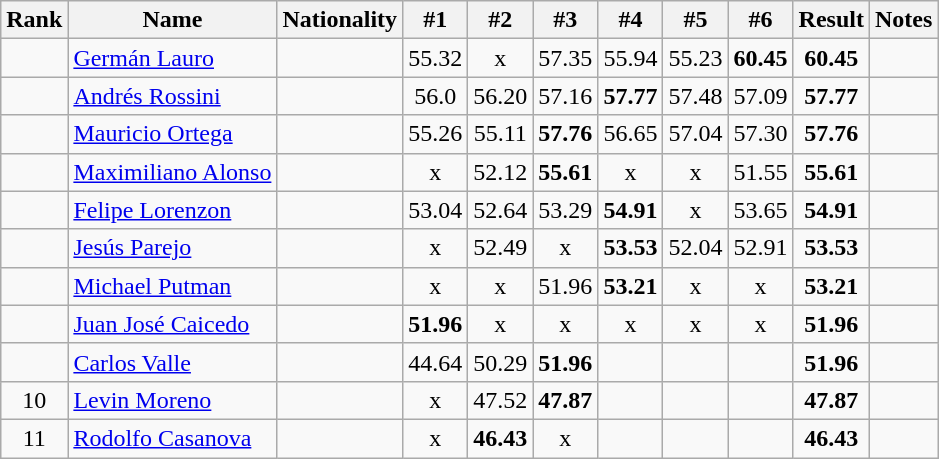<table class="wikitable sortable" style="text-align:center">
<tr>
<th>Rank</th>
<th>Name</th>
<th>Nationality</th>
<th>#1</th>
<th>#2</th>
<th>#3</th>
<th>#4</th>
<th>#5</th>
<th>#6</th>
<th>Result</th>
<th>Notes</th>
</tr>
<tr>
<td></td>
<td align=left><a href='#'>Germán Lauro</a></td>
<td align=left></td>
<td>55.32</td>
<td>x</td>
<td>57.35</td>
<td>55.94</td>
<td>55.23</td>
<td><strong>60.45</strong></td>
<td><strong>60.45</strong></td>
<td></td>
</tr>
<tr>
<td></td>
<td align=left><a href='#'>Andrés Rossini</a></td>
<td align=left></td>
<td>56.0</td>
<td>56.20</td>
<td>57.16</td>
<td><strong>57.77</strong></td>
<td>57.48</td>
<td>57.09</td>
<td><strong>57.77</strong></td>
<td></td>
</tr>
<tr>
<td></td>
<td align=left><a href='#'>Mauricio Ortega</a></td>
<td align=left></td>
<td>55.26</td>
<td>55.11</td>
<td><strong>57.76</strong></td>
<td>56.65</td>
<td>57.04</td>
<td>57.30</td>
<td><strong>57.76</strong></td>
<td><strong></strong></td>
</tr>
<tr>
<td></td>
<td align=left><a href='#'>Maximiliano Alonso</a></td>
<td align=left></td>
<td>x</td>
<td>52.12</td>
<td><strong>55.61</strong></td>
<td>x</td>
<td>x</td>
<td>51.55</td>
<td><strong>55.61</strong></td>
<td></td>
</tr>
<tr>
<td></td>
<td align=left><a href='#'>Felipe Lorenzon</a></td>
<td align=left></td>
<td>53.04</td>
<td>52.64</td>
<td>53.29</td>
<td><strong>54.91</strong></td>
<td>x</td>
<td>53.65</td>
<td><strong>54.91</strong></td>
<td></td>
</tr>
<tr>
<td></td>
<td align=left><a href='#'>Jesús Parejo</a></td>
<td align=left></td>
<td>x</td>
<td>52.49</td>
<td>x</td>
<td><strong>53.53</strong></td>
<td>52.04</td>
<td>52.91</td>
<td><strong>53.53</strong></td>
<td></td>
</tr>
<tr>
<td></td>
<td align=left><a href='#'>Michael Putman</a></td>
<td align=left></td>
<td>x</td>
<td>x</td>
<td>51.96</td>
<td><strong>53.21</strong></td>
<td>x</td>
<td>x</td>
<td><strong>53.21</strong></td>
<td></td>
</tr>
<tr>
<td></td>
<td align=left><a href='#'>Juan José Caicedo</a></td>
<td align=left></td>
<td><strong>51.96</strong></td>
<td>x</td>
<td>x</td>
<td>x</td>
<td>x</td>
<td>x</td>
<td><strong>51.96</strong></td>
<td></td>
</tr>
<tr>
<td></td>
<td align=left><a href='#'>Carlos Valle</a></td>
<td align=left></td>
<td>44.64</td>
<td>50.29</td>
<td><strong>51.96</strong></td>
<td></td>
<td></td>
<td></td>
<td><strong>51.96</strong></td>
<td></td>
</tr>
<tr>
<td>10</td>
<td align=left><a href='#'>Levin Moreno</a></td>
<td align=left></td>
<td>x</td>
<td>47.52</td>
<td><strong>47.87</strong></td>
<td></td>
<td></td>
<td></td>
<td><strong>47.87</strong></td>
<td></td>
</tr>
<tr>
<td>11</td>
<td align=left><a href='#'>Rodolfo Casanova</a></td>
<td align=left></td>
<td>x</td>
<td><strong>46.43</strong></td>
<td>x</td>
<td></td>
<td></td>
<td></td>
<td><strong>46.43</strong></td>
<td></td>
</tr>
</table>
